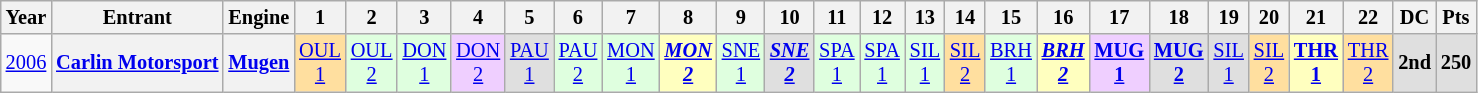<table class="wikitable" style="text-align:center; font-size:85%">
<tr>
<th>Year</th>
<th>Entrant</th>
<th>Engine</th>
<th>1</th>
<th>2</th>
<th>3</th>
<th>4</th>
<th>5</th>
<th>6</th>
<th>7</th>
<th>8</th>
<th>9</th>
<th>10</th>
<th>11</th>
<th>12</th>
<th>13</th>
<th>14</th>
<th>15</th>
<th>16</th>
<th>17</th>
<th>18</th>
<th>19</th>
<th>20</th>
<th>21</th>
<th>22</th>
<th>DC</th>
<th>Pts</th>
</tr>
<tr>
<td><a href='#'>2006</a></td>
<th nowrap><a href='#'>Carlin Motorsport</a></th>
<th><a href='#'>Mugen</a></th>
<td style="background:#FFDF9F;"><a href='#'>OUL<br>1</a><br></td>
<td style="background:#DFFFDF;"><a href='#'>OUL<br>2</a><br></td>
<td style="background:#DFFFDF;"><a href='#'>DON<br>1</a><br></td>
<td style="background:#EFCFFF;"><a href='#'>DON<br>2</a><br></td>
<td style="background:#DFDFDF;"><a href='#'>PAU<br>1</a><br></td>
<td style="background:#DFFFDF;"><a href='#'>PAU<br>2</a><br></td>
<td style="background:#DFFFDF;"><a href='#'>MON<br>1</a><br></td>
<td style="background:#FFFFBF;"><strong><em><a href='#'>MON<br>2</a></em></strong><br></td>
<td style="background:#DFFFDF;"><a href='#'>SNE<br>1</a><br></td>
<td style="background:#DFDFDF;"><strong><em><a href='#'>SNE<br>2</a></em></strong><br></td>
<td style="background:#DFFFDF;"><a href='#'>SPA<br>1</a><br></td>
<td style="background:#DFFFDF;"><a href='#'>SPA<br>1</a><br></td>
<td style="background:#DFFFDF;"><a href='#'>SIL<br>1</a><br></td>
<td style="background:#FFDF9F;"><a href='#'>SIL<br>2</a><br></td>
<td style="background:#DFFFDF;"><a href='#'>BRH<br>1</a><br></td>
<td style="background:#FFFFBF;"><strong><em><a href='#'>BRH<br>2</a></em></strong><br></td>
<td style="background:#EFCFFF;"><strong><a href='#'>MUG<br>1</a></strong><br></td>
<td style="background:#DFDFDF;"><strong><a href='#'>MUG<br>2</a></strong><br></td>
<td style="background:#DFDFDF;"><a href='#'>SIL<br>1</a><br></td>
<td style="background:#FFDF9F;"><a href='#'>SIL<br>2</a><br></td>
<td style="background:#FFFFBF;"><strong><a href='#'>THR<br>1</a></strong><br></td>
<td style="background:#FFDF9F;"><a href='#'>THR<br>2</a><br></td>
<th style="background:#DFDFDF;">2nd</th>
<th style="background:#DFDFDF;">250</th>
</tr>
</table>
